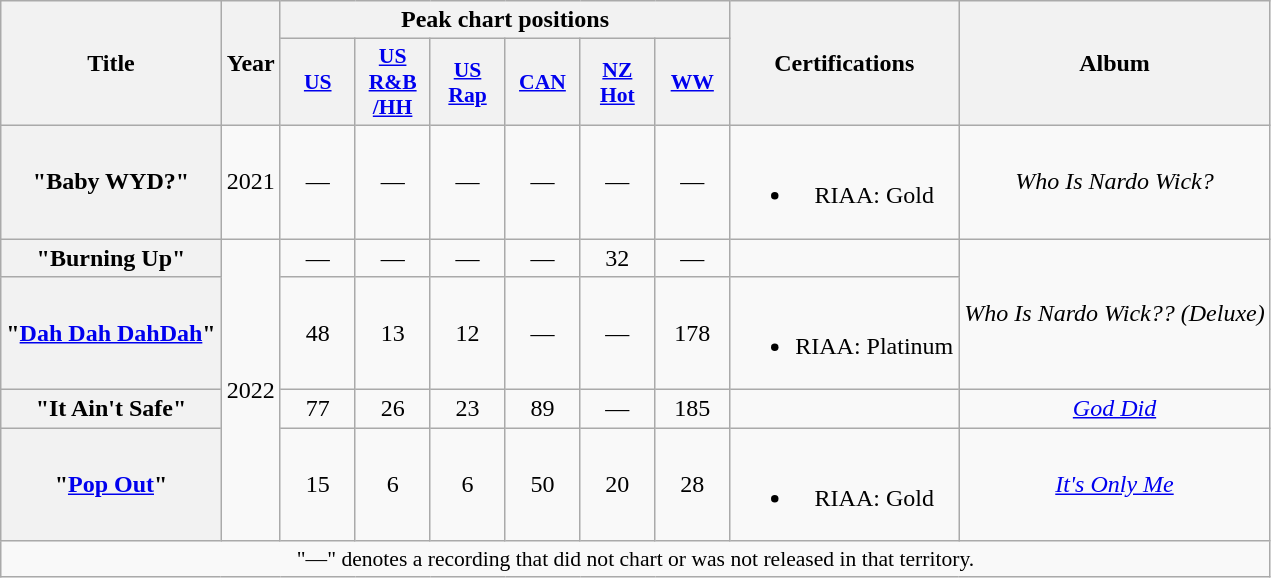<table class="wikitable plainrowheaders" style="text-align:center;">
<tr>
<th scope="col" rowspan="2">Title</th>
<th scope="col" rowspan="2">Year</th>
<th scope="col" colspan="6">Peak chart positions</th>
<th scope="col" rowspan="2">Certifications</th>
<th scope="col" rowspan="2">Album</th>
</tr>
<tr>
<th scope="col" style="width:3em;font-size:90%;"><a href='#'>US</a><br></th>
<th scope="col" style="width:3em;font-size:90%;"><a href='#'>US<br>R&B<br>/HH</a><br></th>
<th scope="col" style="width:3em;font-size:90%;"><a href='#'>US<br>Rap</a><br></th>
<th scope="col" style="width:3em;font-size:90%;"><a href='#'>CAN</a><br></th>
<th scope="col" style="width:3em;font-size:90%;"><a href='#'>NZ<br>Hot</a><br></th>
<th scope="col" style="width:3em;font-size:90%;"><a href='#'>WW</a><br></th>
</tr>
<tr>
<th scope="row">"Baby WYD?"<br></th>
<td>2021</td>
<td>—</td>
<td>—</td>
<td>—</td>
<td>—</td>
<td>—</td>
<td>—</td>
<td><br><ul><li>RIAA: Gold</li></ul></td>
<td><em>Who Is Nardo Wick?</em></td>
</tr>
<tr>
<th scope="row">"Burning Up"<br></th>
<td rowspan="4">2022</td>
<td>—</td>
<td>—</td>
<td>—</td>
<td>—</td>
<td>32</td>
<td>—</td>
<td></td>
<td rowspan="2"><em>Who Is Nardo Wick??</em> <em>(Deluxe)</em></td>
</tr>
<tr>
<th scope="row">"<a href='#'>Dah Dah DahDah</a>"</th>
<td>48</td>
<td>13</td>
<td>12</td>
<td>—</td>
<td>—</td>
<td>178</td>
<td><br><ul><li>RIAA: Platinum</li></ul></td>
</tr>
<tr>
<th scope="row">"It Ain't Safe"<br></th>
<td>77</td>
<td>26</td>
<td>23</td>
<td>89</td>
<td>—</td>
<td>185</td>
<td></td>
<td><em><a href='#'>God Did</a></em></td>
</tr>
<tr>
<th scope="row">"<a href='#'>Pop Out</a>"<br></th>
<td>15</td>
<td>6</td>
<td>6</td>
<td>50</td>
<td>20</td>
<td>28</td>
<td><br><ul><li>RIAA: Gold</li></ul></td>
<td><em><a href='#'>It's Only Me</a></em></td>
</tr>
<tr>
<td colspan="10" style="font-size:90%">"—" denotes a recording that did not chart or was not released in that territory.</td>
</tr>
</table>
